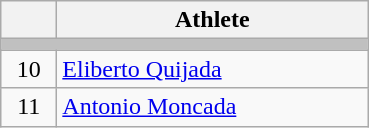<table class="wikitable">
<tr>
<th width="30"></th>
<th width="200">Athlete</th>
</tr>
<tr bgcolor="C0C0C0">
<td colspan=2></td>
</tr>
<tr>
<td align="center">10</td>
<td> <a href='#'>Eliberto Quijada</a></td>
</tr>
<tr>
<td align="center">11</td>
<td> <a href='#'>Antonio Moncada</a></td>
</tr>
</table>
